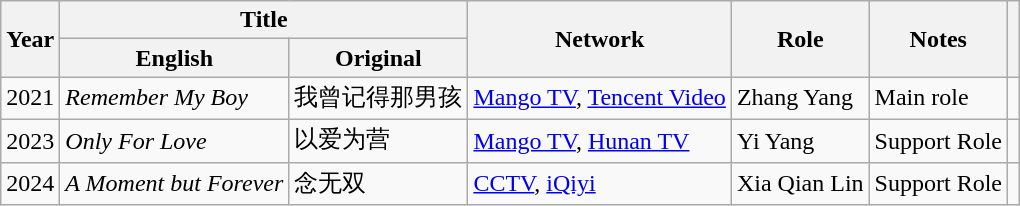<table class="wikitable sortable plainrowheaders">
<tr>
<th scope="col" rowspan="2">Year</th>
<th scope="col" colspan="2">Title</th>
<th scope="col" rowspan="2">Network</th>
<th scope="col" rowspan="2">Role</th>
<th scope="col" rowspan="2">Notes</th>
<th scope="col" rowspan="2" class="unsortable"></th>
</tr>
<tr>
<th scope="col">English</th>
<th scope="col">Original</th>
</tr>
<tr>
<td rowspan="1" scope="row">2021</td>
<td><em>Remember My Boy</em></td>
<td>我曾记得那男孩</td>
<td><a href='#'>Mango TV</a>, <a href='#'>Tencent Video</a></td>
<td>Zhang Yang</td>
<td>Main role</td>
<td></td>
</tr>
<tr>
<td scope="row">2023</td>
<td><em>Only For Love</em></td>
<td>以爱为营</td>
<td><a href='#'>Mango TV</a>, <a href='#'>Hunan TV</a></td>
<td>Yi Yang</td>
<td>Support Role</td>
<td></td>
</tr>
<tr>
<td>2024</td>
<td><em>A Moment but Forever</em></td>
<td>念无双</td>
<td><a href='#'>CCTV</a>, <a href='#'>iQiyi</a></td>
<td>Xia Qian Lin</td>
<td>Support Role</td>
<td></td>
</tr>
</table>
